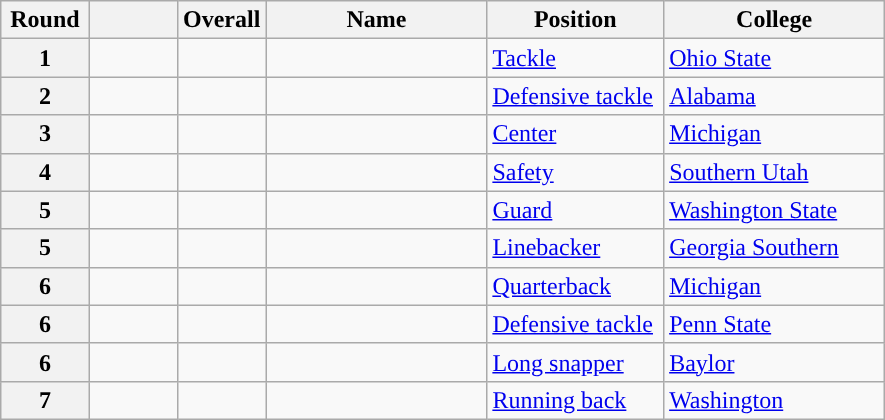<table class="wikitable sortable">
<tr>
<th scope="col" style="width: 10%;">Round</th>
<th scope="col" style="width: 10%;"></th>
<th scope="col" style="width: 10%;">Overall</th>
<th scope="col" style="width: 25%;">Name</th>
<th scope="col" style="width: 20%;">Position</th>
<th scope="col" style="width: 25%;">College</th>
</tr>
<tr>
<th scope="row">1</th>
<td></td>
<td></td>
<td></td>
<td><a href='#'>Tackle</a></td>
<td><a href='#'>Ohio State</a></td>
</tr>
<tr>
<th scope="row">2</th>
<td></td>
<td></td>
<td></td>
<td><a href='#'>Defensive tackle</a></td>
<td><a href='#'>Alabama</a></td>
</tr>
<tr>
<th scope="row">3</th>
<td></td>
<td></td>
<td></td>
<td><a href='#'>Center</a></td>
<td><a href='#'>Michigan</a></td>
</tr>
<tr>
<th scope="row">4</th>
<td></td>
<td></td>
<td></td>
<td><a href='#'>Safety</a></td>
<td><a href='#'>Southern Utah</a></td>
</tr>
<tr>
<th scope="row">5</th>
<td></td>
<td></td>
<td></td>
<td><a href='#'>Guard</a></td>
<td><a href='#'>Washington State</a></td>
</tr>
<tr>
<th scope="row">5</th>
<td></td>
<td></td>
<td></td>
<td><a href='#'>Linebacker</a></td>
<td><a href='#'>Georgia Southern</a></td>
</tr>
<tr>
<th scope="row">6</th>
<td></td>
<td></td>
<td></td>
<td><a href='#'>Quarterback</a></td>
<td><a href='#'>Michigan</a></td>
</tr>
<tr>
<th scope="row">6</th>
<td></td>
<td></td>
<td></td>
<td><a href='#'>Defensive tackle</a></td>
<td><a href='#'>Penn State</a></td>
</tr>
<tr>
<th scope="row">6</th>
<td></td>
<td></td>
<td></td>
<td><a href='#'>Long snapper</a></td>
<td><a href='#'>Baylor</a></td>
</tr>
<tr>
<th scope="row">7</th>
<td></td>
<td></td>
<td></td>
<td><a href='#'>Running back</a></td>
<td><a href='#'>Washington</a></td>
</tr>
</table>
